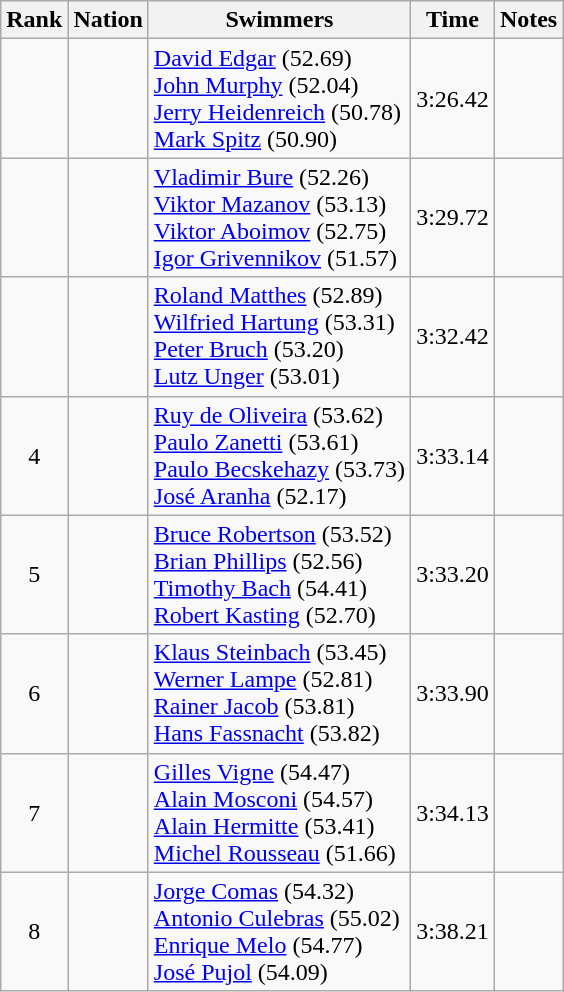<table class="wikitable sortable" style="text-align:center">
<tr>
<th>Rank</th>
<th>Nation</th>
<th>Swimmers</th>
<th>Time</th>
<th>Notes</th>
</tr>
<tr>
<td></td>
<td align=left></td>
<td align=left><a href='#'>David Edgar</a> (52.69) <br> <a href='#'>John Murphy</a> (52.04) <br> <a href='#'>Jerry Heidenreich</a> (50.78) <br> <a href='#'>Mark Spitz</a> (50.90)</td>
<td>3:26.42</td>
<td></td>
</tr>
<tr>
<td></td>
<td align=left></td>
<td align=left><a href='#'>Vladimir Bure</a> (52.26) <br> <a href='#'>Viktor Mazanov</a> (53.13) <br> <a href='#'>Viktor Aboimov</a> (52.75) <br> <a href='#'>Igor Grivennikov</a> (51.57)</td>
<td>3:29.72</td>
<td></td>
</tr>
<tr>
<td></td>
<td align=left></td>
<td align=left><a href='#'>Roland Matthes</a> (52.89) <br> <a href='#'>Wilfried Hartung</a> (53.31) <br> <a href='#'>Peter Bruch</a> (53.20) <br> <a href='#'>Lutz Unger</a> (53.01)</td>
<td>3:32.42</td>
<td></td>
</tr>
<tr>
<td>4</td>
<td align=left></td>
<td align=left><a href='#'>Ruy de Oliveira</a> (53.62) <br> <a href='#'>Paulo Zanetti</a> (53.61) <br> <a href='#'>Paulo Becskehazy</a> (53.73) <br> <a href='#'>José Aranha</a> (52.17)</td>
<td>3:33.14</td>
<td></td>
</tr>
<tr>
<td>5</td>
<td align=left></td>
<td align=left><a href='#'>Bruce Robertson</a> (53.52) <br> <a href='#'>Brian Phillips</a> (52.56) <br> <a href='#'>Timothy Bach</a> (54.41) <br> <a href='#'>Robert Kasting</a> (52.70)</td>
<td>3:33.20</td>
<td></td>
</tr>
<tr>
<td>6</td>
<td align=left></td>
<td align=left><a href='#'>Klaus Steinbach</a> (53.45) <br> <a href='#'>Werner Lampe</a> (52.81) <br> <a href='#'>Rainer Jacob</a> (53.81) <br> <a href='#'>Hans Fassnacht</a> (53.82)</td>
<td>3:33.90</td>
<td></td>
</tr>
<tr>
<td>7</td>
<td align=left></td>
<td align=left><a href='#'>Gilles Vigne</a> (54.47) <br> <a href='#'>Alain Mosconi</a> (54.57) <br> <a href='#'>Alain Hermitte</a> (53.41) <br> <a href='#'>Michel Rousseau</a> (51.66)</td>
<td>3:34.13</td>
<td></td>
</tr>
<tr>
<td>8</td>
<td align=left></td>
<td align=left><a href='#'>Jorge Comas</a> (54.32) <br> <a href='#'>Antonio Culebras</a> (55.02) <br> <a href='#'>Enrique Melo</a> (54.77) <br> <a href='#'>José Pujol</a> (54.09)</td>
<td>3:38.21</td>
<td></td>
</tr>
</table>
